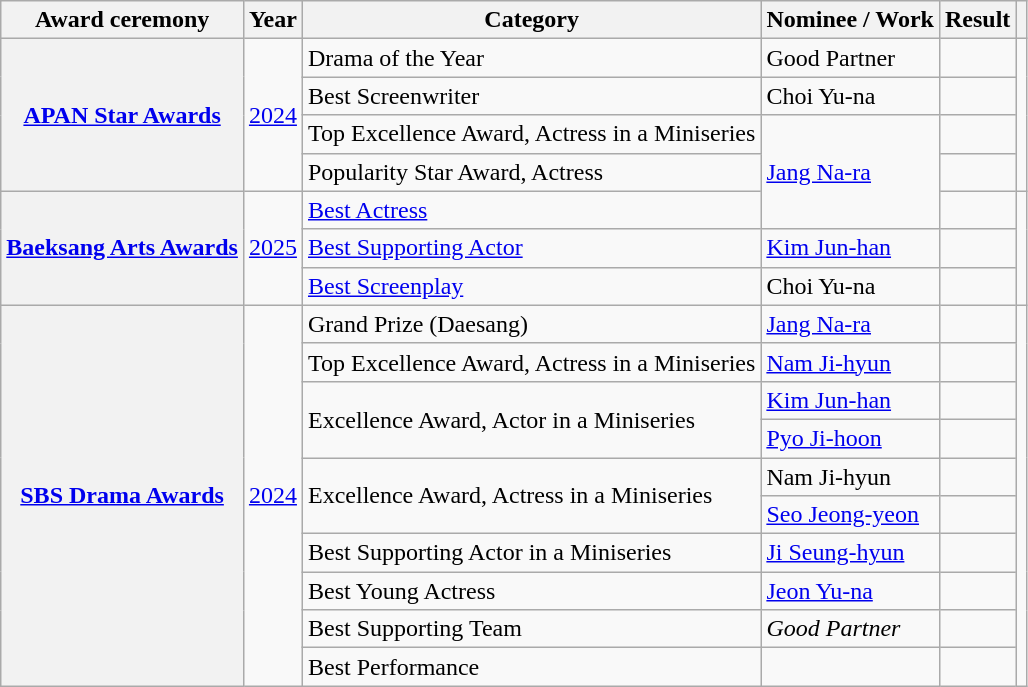<table class="wikitable plainrowheaders sortable">
<tr>
<th scope="col">Award ceremony</th>
<th scope="col">Year</th>
<th scope="col">Category</th>
<th scope="col">Nominee / Work</th>
<th scope="col">Result</th>
<th scope="col" class="unsortable"></th>
</tr>
<tr>
<th scope="row" rowspan="4"><a href='#'>APAN Star Awards</a></th>
<td style="text-align:center" rowspan="4"><a href='#'>2024</a></td>
<td>Drama of the Year</td>
<td>Good Partner</td>
<td></td>
<td rowspan="4" style="text-align:center"></td>
</tr>
<tr>
<td>Best Screenwriter</td>
<td>Choi Yu-na</td>
<td></td>
</tr>
<tr>
<td>Top Excellence Award, Actress in a Miniseries</td>
<td rowspan=3><a href='#'>Jang Na-ra</a></td>
<td></td>
</tr>
<tr>
<td>Popularity Star Award, Actress</td>
<td></td>
</tr>
<tr>
<th scope="row" rowspan="3"><a href='#'>Baeksang Arts Awards</a></th>
<td rowspan="3"><a href='#'>2025</a></td>
<td><a href='#'>Best Actress</a></td>
<td></td>
<td rowspan="3"></td>
</tr>
<tr>
<td><a href='#'>Best Supporting Actor</a></td>
<td><a href='#'>Kim Jun-han</a></td>
<td></td>
</tr>
<tr>
<td><a href='#'>Best Screenplay</a></td>
<td>Choi Yu-na</td>
<td></td>
</tr>
<tr>
<th scope="row" rowspan="10"><a href='#'>SBS Drama Awards</a></th>
<td rowspan="10"><a href='#'>2024</a></td>
<td>Grand Prize (Daesang)</td>
<td><a href='#'>Jang Na-ra</a></td>
<td></td>
<td rowspan="10"></td>
</tr>
<tr>
<td>Top Excellence Award, Actress in a Miniseries</td>
<td><a href='#'>Nam Ji-hyun</a></td>
<td></td>
</tr>
<tr>
<td rowspan="2">Excellence Award, Actor in a Miniseries</td>
<td><a href='#'>Kim Jun-han</a></td>
<td></td>
</tr>
<tr>
<td><a href='#'>Pyo Ji-hoon</a></td>
<td></td>
</tr>
<tr>
<td rowspan="2">Excellence Award, Actress in a Miniseries</td>
<td>Nam Ji-hyun</td>
<td></td>
</tr>
<tr>
<td><a href='#'>Seo Jeong-yeon</a></td>
<td></td>
</tr>
<tr>
<td>Best Supporting Actor in a Miniseries</td>
<td><a href='#'>Ji Seung-hyun</a></td>
<td></td>
</tr>
<tr>
<td>Best Young Actress</td>
<td><a href='#'>Jeon Yu-na</a></td>
<td></td>
</tr>
<tr>
<td>Best Supporting Team</td>
<td><em>Good Partner</em></td>
<td></td>
</tr>
<tr>
<td>Best Performance</td>
<td></td>
<td></td>
</tr>
</table>
